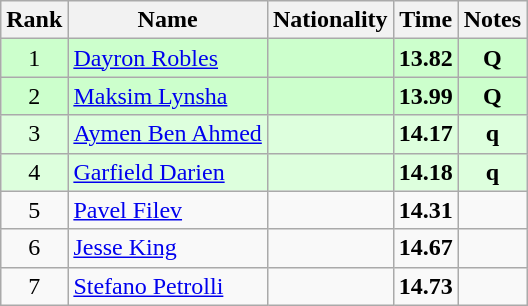<table class="wikitable sortable" style="text-align:center">
<tr>
<th>Rank</th>
<th>Name</th>
<th>Nationality</th>
<th>Time</th>
<th>Notes</th>
</tr>
<tr bgcolor=ccffcc>
<td>1</td>
<td align=left><a href='#'>Dayron Robles</a></td>
<td align=left></td>
<td><strong>13.82</strong></td>
<td><strong>Q</strong></td>
</tr>
<tr bgcolor=ccffcc>
<td>2</td>
<td align=left><a href='#'>Maksim Lynsha</a></td>
<td align=left></td>
<td><strong>13.99</strong></td>
<td><strong>Q</strong></td>
</tr>
<tr bgcolor=ddffdd>
<td>3</td>
<td align=left><a href='#'>Aymen Ben Ahmed</a></td>
<td align=left></td>
<td><strong>14.17</strong></td>
<td><strong>q</strong></td>
</tr>
<tr bgcolor=ddffdd>
<td>4</td>
<td align=left><a href='#'>Garfield Darien</a></td>
<td align=left></td>
<td><strong>14.18</strong></td>
<td><strong>q</strong></td>
</tr>
<tr>
<td>5</td>
<td align=left><a href='#'>Pavel Filev</a></td>
<td align=left></td>
<td><strong>14.31</strong></td>
<td></td>
</tr>
<tr>
<td>6</td>
<td align=left><a href='#'>Jesse King</a></td>
<td align=left></td>
<td><strong>14.67</strong></td>
<td></td>
</tr>
<tr>
<td>7</td>
<td align=left><a href='#'>Stefano Petrolli</a></td>
<td align=left></td>
<td><strong>14.73</strong></td>
<td></td>
</tr>
</table>
